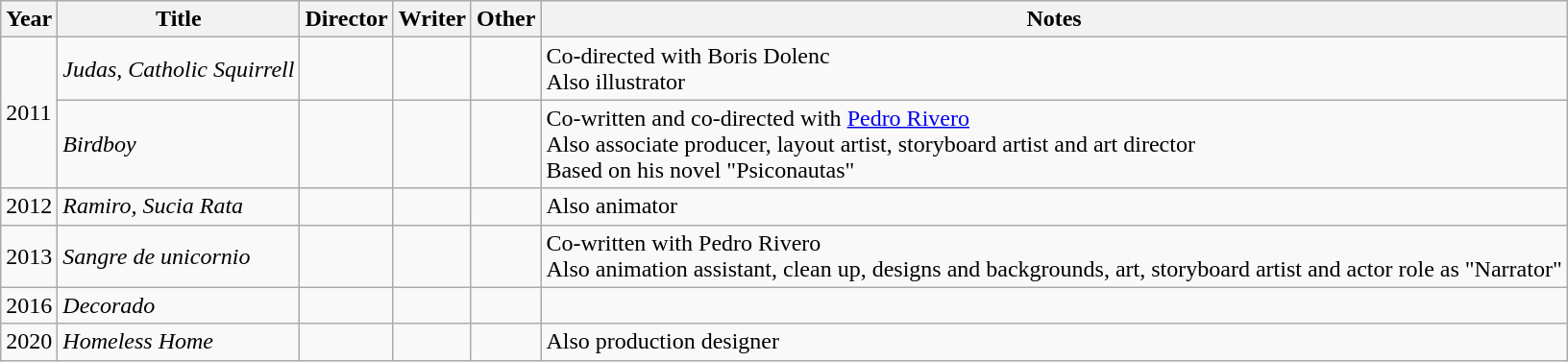<table class="wikitable sortable">
<tr>
<th>Year</th>
<th>Title</th>
<th>Director</th>
<th>Writer</th>
<th>Other</th>
<th>Notes</th>
</tr>
<tr>
<td rowspan=2>2011</td>
<td><em>Judas, Catholic Squirrell</em></td>
<td></td>
<td></td>
<td></td>
<td>Co-directed with Boris Dolenc<br>Also illustrator</td>
</tr>
<tr>
<td><em>Birdboy</em></td>
<td></td>
<td></td>
<td></td>
<td>Co-written and co-directed with <a href='#'>Pedro Rivero</a><br>Also associate producer, layout artist, storyboard artist and art director<br>Based on his novel "Psiconautas"</td>
</tr>
<tr>
<td>2012</td>
<td><em>Ramiro, Sucia Rata</em></td>
<td></td>
<td></td>
<td></td>
<td>Also animator</td>
</tr>
<tr>
<td>2013</td>
<td><em>Sangre de unicornio</em></td>
<td></td>
<td></td>
<td></td>
<td>Co-written with Pedro Rivero<br>Also animation assistant, clean up, designs and backgrounds, art, storyboard artist and actor role as "Narrator"</td>
</tr>
<tr>
<td>2016</td>
<td><em>Decorado</em></td>
<td></td>
<td></td>
<td></td>
<td></td>
</tr>
<tr>
<td>2020</td>
<td><em>Homeless Home</em></td>
<td></td>
<td></td>
<td></td>
<td>Also production designer</td>
</tr>
</table>
